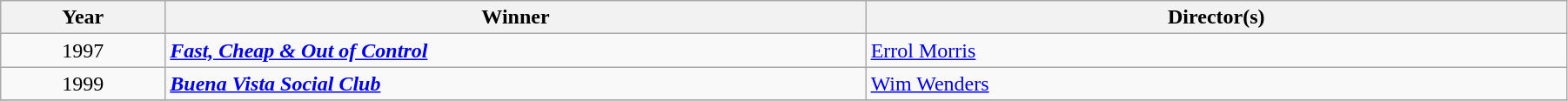<table class="wikitable" width="95%" cellpadding="5">
<tr>
<th width="100"><strong>Year</strong></th>
<th width="450"><strong>Winner</strong></th>
<th width="450"><strong>Director(s)</strong></th>
</tr>
<tr>
<td style="text-align:center;">1997</td>
<td><strong><em><a href='#'>Fast, Cheap & Out of Control</a></em></strong></td>
<td><a href='#'>Errol Morris</a></td>
</tr>
<tr>
<td style="text-align:center;">1999</td>
<td><strong><em><a href='#'>Buena Vista Social Club</a></em></strong></td>
<td><a href='#'>Wim Wenders</a></td>
</tr>
<tr>
</tr>
</table>
